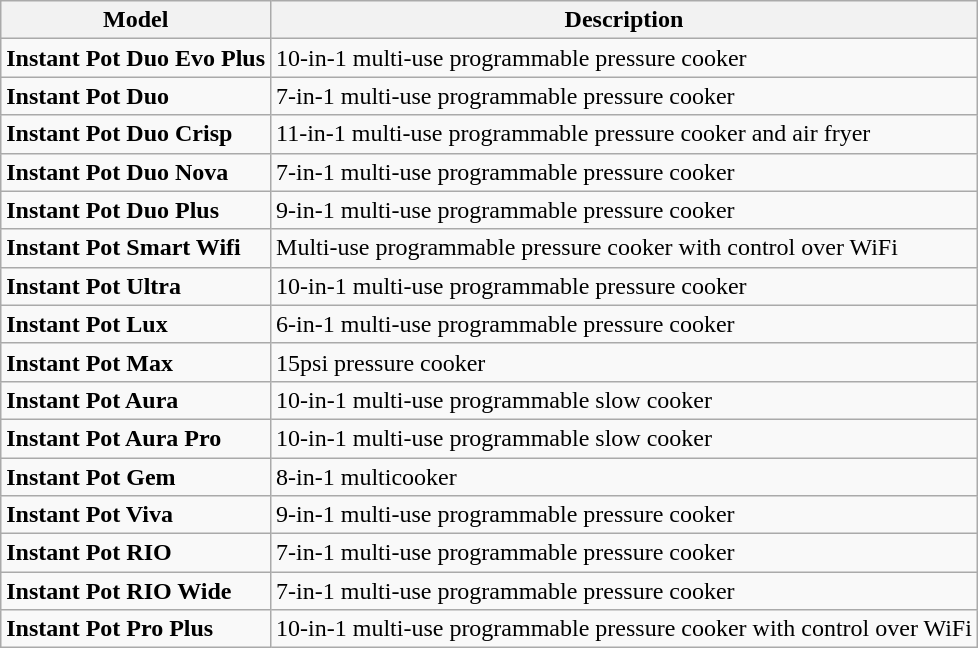<table class="wikitable sortable">
<tr>
<th>Model</th>
<th>Description</th>
</tr>
<tr>
<td><strong>Instant Pot Duo Evo Plus</strong></td>
<td>10-in-1 multi-use programmable pressure cooker</td>
</tr>
<tr>
<td><strong>Instant Pot Duo</strong></td>
<td>7-in-1 multi-use programmable pressure cooker</td>
</tr>
<tr>
<td><strong>Instant Pot Duo Crisp</strong></td>
<td>11-in-1 multi-use programmable pressure cooker and air fryer</td>
</tr>
<tr>
<td><strong>Instant Pot Duo Nova</strong></td>
<td>7-in-1 multi-use programmable pressure cooker</td>
</tr>
<tr>
<td><strong>Instant Pot Duo Plus</strong></td>
<td>9-in-1 multi-use programmable pressure cooker</td>
</tr>
<tr>
<td><strong>Instant Pot Smart Wifi</strong></td>
<td>Multi-use programmable pressure cooker with control over WiFi</td>
</tr>
<tr>
<td><strong>Instant Pot Ultra</strong></td>
<td>10-in-1 multi-use programmable pressure cooker</td>
</tr>
<tr>
<td><strong>Instant Pot Lux</strong></td>
<td>6-in-1 multi-use programmable pressure cooker</td>
</tr>
<tr>
<td><strong>Instant Pot Max</strong></td>
<td>15psi pressure cooker</td>
</tr>
<tr>
<td><strong>Instant Pot Aura</strong></td>
<td>10-in-1 multi-use programmable slow cooker</td>
</tr>
<tr>
<td><strong>Instant Pot Aura Pro</strong></td>
<td>10-in-1 multi-use programmable slow cooker</td>
</tr>
<tr>
<td><strong>Instant Pot Gem</strong></td>
<td>8-in-1 multicooker</td>
</tr>
<tr>
<td><strong>Instant Pot Viva</strong></td>
<td>9-in-1 multi-use programmable pressure cooker</td>
</tr>
<tr>
<td><strong>Instant Pot RIO</strong></td>
<td>7-in-1 multi-use programmable pressure cooker</td>
</tr>
<tr>
<td><strong>Instant Pot RIO Wide</strong></td>
<td>7-in-1 multi-use programmable pressure cooker</td>
</tr>
<tr>
<td><strong>Instant Pot Pro Plus</strong></td>
<td>10-in-1 multi-use programmable pressure cooker with control over WiFi</td>
</tr>
</table>
